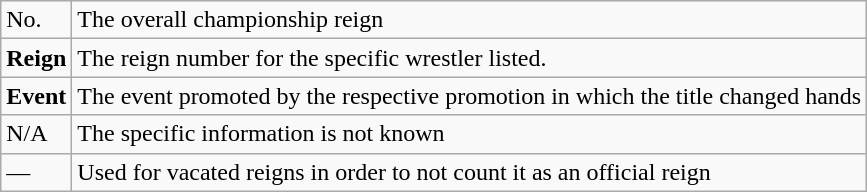<table class="wikitable">
<tr>
<td>No.</td>
<td>The overall championship reign</td>
</tr>
<tr>
<td><strong>Reign</strong></td>
<td>The reign number for the specific wrestler listed.</td>
</tr>
<tr>
<td><strong>Event</strong></td>
<td>The event promoted by the respective promotion in which the title changed hands</td>
</tr>
<tr>
<td>N/A</td>
<td>The specific information is not known</td>
</tr>
<tr>
<td>—</td>
<td>Used for vacated reigns in order to not count it as an official reign</td>
</tr>
</table>
